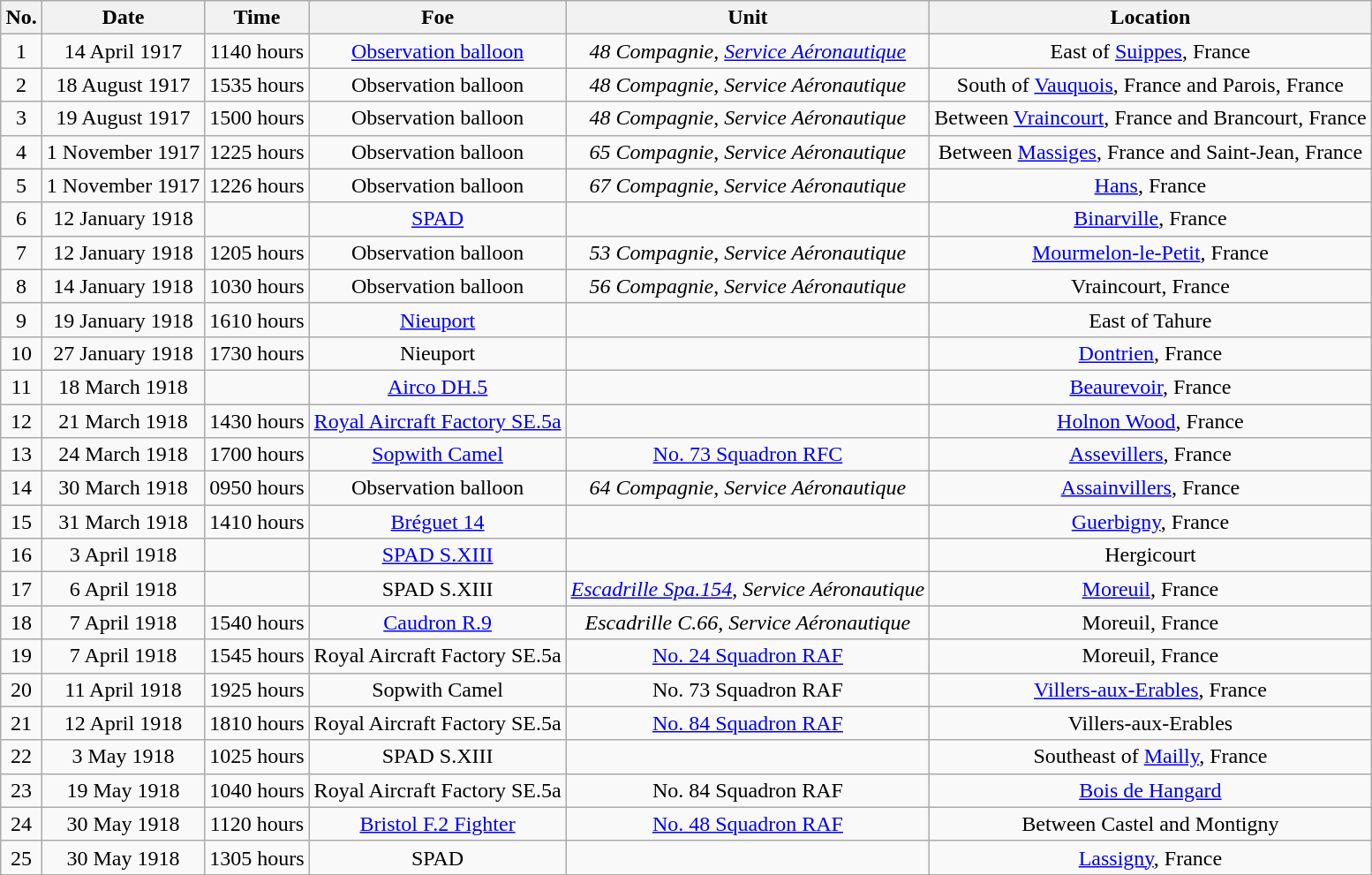<table class="wikitable" border="1" style="margin: 1em auto 1em auto">
<tr>
<th>No.</th>
<th>Date</th>
<th>Time</th>
<th>Foe</th>
<th>Unit</th>
<th>Location</th>
</tr>
<tr>
<td align="center">1</td>
<td align="center">14 April 1917</td>
<td align="center">1140 hours</td>
<td align="center"><a href='#'>Observation balloon</a></td>
<td align="center"><em>48 Compagnie</em>, <em><a href='#'>Service Aéronautique</a></em></td>
<td align="center">East of <a href='#'>Suippes</a>, France</td>
</tr>
<tr>
<td align="center">2</td>
<td align="center">18 August 1917</td>
<td align="center">1535 hours</td>
<td align="center">Observation balloon</td>
<td align="center"><em>48 Compagnie</em>, <em>Service Aéronautique</em></td>
<td align="center">South of <a href='#'>Vauquois</a>, France and Parois, France</td>
</tr>
<tr>
<td align="center">3</td>
<td align="center">19 August 1917</td>
<td align="center">1500 hours</td>
<td align="center">Observation balloon</td>
<td align="center"><em>48 Compagnie</em>, <em>Service Aéronautique</em></td>
<td align="center">Between <a href='#'>Vraincourt</a>, France and Brancourt, France</td>
</tr>
<tr>
<td align="center">4</td>
<td align="center">1 November 1917</td>
<td align="center">1225 hours</td>
<td align="center">Observation balloon</td>
<td align="center"><em>65 Compagnie</em>, <em>Service Aéronautique</em></td>
<td align="center">Between <a href='#'>Massiges</a>, France and Saint-Jean, France</td>
</tr>
<tr>
<td align="center">5</td>
<td align="center">1 November 1917</td>
<td align="center">1226 hours</td>
<td align="center">Observation balloon</td>
<td align="center"><em>67 Compagnie</em>, <em>Service Aéronautique</em></td>
<td align="center"><a href='#'>Hans</a>, France</td>
</tr>
<tr>
<td align="center">6</td>
<td align="center">12 January 1918</td>
<td align="center"></td>
<td align="center"><a href='#'>SPAD</a></td>
<td align="center"></td>
<td align="center"><a href='#'>Binarville</a>, France</td>
</tr>
<tr>
<td align="center">7</td>
<td align="center">12 January 1918</td>
<td align="center">1205 hours</td>
<td align="center">Observation balloon</td>
<td align="center"><em>53 Compagnie</em>, <em>Service Aéronautique</em></td>
<td align="center"><a href='#'>Mourmelon-le-Petit</a>, France</td>
</tr>
<tr>
<td align="center">8</td>
<td align="center">14 January 1918</td>
<td align="center">1030 hours</td>
<td align="center">Observation balloon</td>
<td align="center"><em>56 Compagnie</em>, <em>Service Aéronautique</em></td>
<td align="center">Vraincourt, France</td>
</tr>
<tr>
<td align="center">9</td>
<td align="center">19 January 1918</td>
<td align="center">1610 hours</td>
<td align="center"><a href='#'>Nieuport</a></td>
<td align="center"></td>
<td align="center">East of Tahure</td>
</tr>
<tr>
<td align="center">10</td>
<td align="center">27 January 1918</td>
<td align="center">1730 hours</td>
<td align="center">Nieuport</td>
<td align="center"></td>
<td align="center"><a href='#'>Dontrien</a>, France</td>
</tr>
<tr>
<td align="center">11</td>
<td align="center">18 March 1918</td>
<td align="center"></td>
<td align="center"><a href='#'>Airco DH.5</a></td>
<td align="center"></td>
<td align="center"><a href='#'>Beaurevoir</a>, France</td>
</tr>
<tr>
<td align="center">12</td>
<td align="center">21 March 1918</td>
<td align="center">1430 hours</td>
<td align="center"><a href='#'>Royal Aircraft Factory SE.5a</a></td>
<td align="center"></td>
<td align="center"><a href='#'>Holnon Wood</a>, France</td>
</tr>
<tr>
<td align="center">13</td>
<td align="center">24 March 1918</td>
<td align="center">1700 hours</td>
<td align="center"><a href='#'>Sopwith Camel</a></td>
<td align="center"><a href='#'>No. 73 Squadron RFC</a></td>
<td align="center"><a href='#'>Assevillers</a>, France</td>
</tr>
<tr>
<td align="center">14</td>
<td align="center">30 March 1918</td>
<td align="center">0950 hours</td>
<td align="center">Observation balloon</td>
<td align="center"><em>64 Compagnie</em>, <em>Service Aéronautique</em></td>
<td align="center"><a href='#'>Assainvillers</a>, France</td>
</tr>
<tr>
<td align="center">15</td>
<td align="center">31 March 1918</td>
<td align="center">1410 hours</td>
<td align="center"><a href='#'>Bréguet 14</a></td>
<td align="center"></td>
<td align="center"><a href='#'>Guerbigny</a>, France</td>
</tr>
<tr>
<td align="center">16</td>
<td align="center">3 April 1918</td>
<td align="center"></td>
<td align="center"><a href='#'>SPAD S.XIII</a></td>
<td align="center"></td>
<td align="center">Hergicourt</td>
</tr>
<tr>
<td align="center">17</td>
<td align="center">6 April 1918</td>
<td align="center"></td>
<td align="center">SPAD S.XIII</td>
<td align="center"><em><a href='#'>Escadrille Spa.154</a></em>, <em>Service Aéronautique</em></td>
<td align="center"><a href='#'>Moreuil</a>, France</td>
</tr>
<tr>
<td align="center">18</td>
<td align="center">7 April 1918</td>
<td align="center">1540 hours</td>
<td align="center"><a href='#'>Caudron R.9</a></td>
<td align="center"><em>Escadrille C.66</em>, <em>Service Aéronautique</em></td>
<td align="center">Moreuil, France</td>
</tr>
<tr>
<td align="center">19</td>
<td align="center">7 April 1918</td>
<td align="center">1545 hours</td>
<td align="center">Royal Aircraft Factory SE.5a</td>
<td align="center"><a href='#'>No. 24 Squadron RAF</a></td>
<td align="center">Moreuil, France</td>
</tr>
<tr>
<td align="center">20</td>
<td align="center">11 April 1918</td>
<td align="center">1925 hours</td>
<td align="center">Sopwith Camel</td>
<td align="center">No. 73 Squadron RAF</td>
<td align="center"><a href='#'>Villers-aux-Erables</a>, France</td>
</tr>
<tr>
<td align="center">21</td>
<td align="center">12 April 1918</td>
<td align="center">1810 hours</td>
<td align="center">Royal Aircraft Factory SE.5a</td>
<td align="center"><a href='#'>No. 84 Squadron RAF</a></td>
<td align="center">Villers-aux-Erables</td>
</tr>
<tr>
<td align="center">22</td>
<td align="center">3 May 1918</td>
<td align="center">1025 hours</td>
<td align="center">SPAD S.XIII</td>
<td align="center"></td>
<td align="center">Southeast of <a href='#'>Mailly</a>, France</td>
</tr>
<tr>
<td align="center">23</td>
<td align="center">19 May 1918</td>
<td align="center">1040 hours</td>
<td align="center">Royal Aircraft Factory SE.5a</td>
<td align="center">No. 84 Squadron RAF</td>
<td align="center"><a href='#'>Bois de Hangard</a></td>
</tr>
<tr>
<td align="center">24</td>
<td align="center">30 May 1918</td>
<td align="center">1120 hours</td>
<td align="center"><a href='#'>Bristol F.2 Fighter</a></td>
<td align="center"><a href='#'>No. 48 Squadron RAF</a></td>
<td align="center">Between Castel and Montigny</td>
</tr>
<tr>
<td align="center">25</td>
<td align="center">30 May 1918</td>
<td align="center">1305 hours</td>
<td align="center">SPAD</td>
<td align="center"></td>
<td align="center"><a href='#'>Lassigny</a>, France</td>
</tr>
<tr }>
</tr>
</table>
